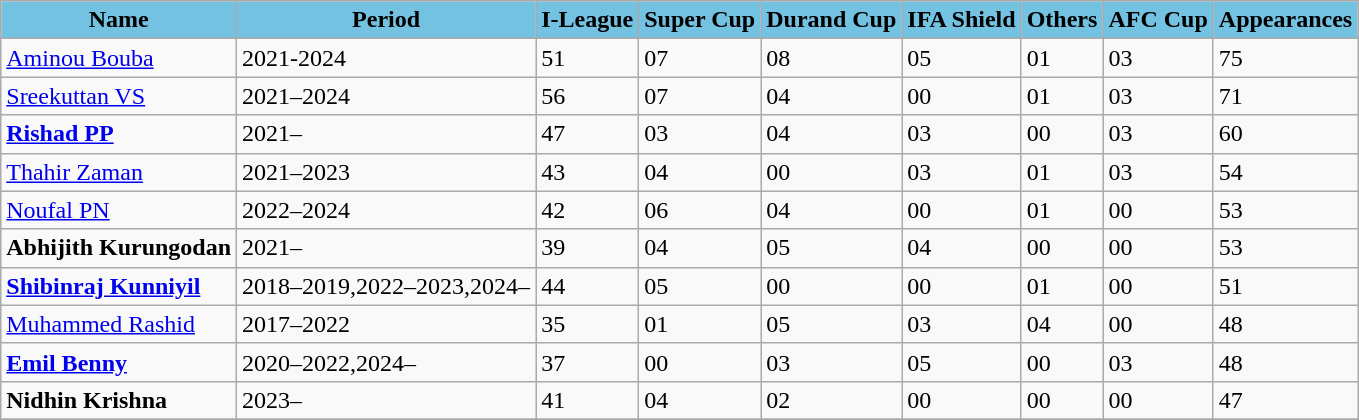<table class="wikitable">
<tr>
<th style="background: #74C2E1;">Name</th>
<th style="background: #74C2E1;">Period</th>
<th style="background: #74C2E1;">I-League</th>
<th style="background: #74C2E1;">Super Cup</th>
<th style="background: #74C2E1;">Durand Cup</th>
<th style="background: #74C2E1;">IFA Shield</th>
<th style="background: #74C2E1;">Others</th>
<th style="background: #74C2E1;">AFC Cup</th>
<th style="background: #74C2E1;">Appearances</th>
</tr>
<tr>
<td> <a href='#'>Aminou Bouba</a></td>
<td>2021-2024</td>
<td>51</td>
<td>07</td>
<td>08</td>
<td>05</td>
<td>01</td>
<td>03</td>
<td>75</td>
</tr>
<tr>
<td> <a href='#'>Sreekuttan VS</a></td>
<td>2021–2024</td>
<td>56</td>
<td>07</td>
<td>04</td>
<td>00</td>
<td>01</td>
<td>03</td>
<td>71</td>
</tr>
<tr>
<td> <strong><a href='#'>Rishad PP</a></strong></td>
<td>2021–</td>
<td>47</td>
<td>03</td>
<td>04</td>
<td>03</td>
<td>00</td>
<td>03</td>
<td>60</td>
</tr>
<tr>
<td> <a href='#'>Thahir Zaman</a></td>
<td>2021–2023</td>
<td>43</td>
<td>04</td>
<td>00</td>
<td>03</td>
<td>01</td>
<td>03</td>
<td>54</td>
</tr>
<tr>
<td> <a href='#'>Noufal PN</a></td>
<td>2022–2024</td>
<td>42</td>
<td>06</td>
<td>04</td>
<td>00</td>
<td>01</td>
<td>00</td>
<td>53</td>
</tr>
<tr>
<td> <strong>Abhijith Kurungodan</strong></td>
<td>2021–</td>
<td>39</td>
<td>04</td>
<td>05</td>
<td>04</td>
<td>00</td>
<td>00</td>
<td>53</td>
</tr>
<tr>
<td> <strong><a href='#'>Shibinraj Kunniyil</a></strong></td>
<td>2018–2019,2022–2023,2024–</td>
<td>44</td>
<td>05</td>
<td>00</td>
<td>00</td>
<td>01</td>
<td>00</td>
<td>51</td>
</tr>
<tr>
<td> <a href='#'>Muhammed Rashid</a></td>
<td>2017–2022</td>
<td>35</td>
<td>01</td>
<td>05</td>
<td>03</td>
<td>04</td>
<td>00</td>
<td>48</td>
</tr>
<tr>
<td> <strong><a href='#'>Emil Benny</a></strong></td>
<td>2020–2022,2024–</td>
<td>37</td>
<td>00</td>
<td>03</td>
<td>05</td>
<td>00</td>
<td>03</td>
<td>48</td>
</tr>
<tr>
<td> <strong>Nidhin Krishna</strong></td>
<td>2023–</td>
<td>41</td>
<td>04</td>
<td>02</td>
<td>00</td>
<td>00</td>
<td>00</td>
<td>47</td>
</tr>
<tr>
</tr>
</table>
